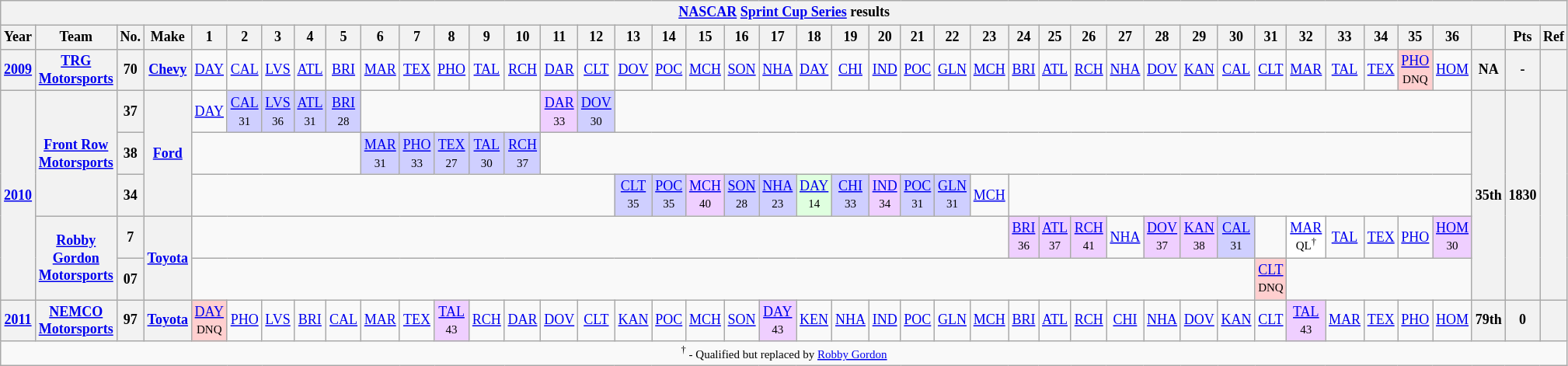<table class="wikitable" style="text-align:center; font-size:75%">
<tr>
<th colspan=45><a href='#'>NASCAR</a> <a href='#'>Sprint Cup Series</a> results</th>
</tr>
<tr>
<th>Year</th>
<th>Team</th>
<th>No.</th>
<th>Make</th>
<th>1</th>
<th>2</th>
<th>3</th>
<th>4</th>
<th>5</th>
<th>6</th>
<th>7</th>
<th>8</th>
<th>9</th>
<th>10</th>
<th>11</th>
<th>12</th>
<th>13</th>
<th>14</th>
<th>15</th>
<th>16</th>
<th>17</th>
<th>18</th>
<th>19</th>
<th>20</th>
<th>21</th>
<th>22</th>
<th>23</th>
<th>24</th>
<th>25</th>
<th>26</th>
<th>27</th>
<th>28</th>
<th>29</th>
<th>30</th>
<th>31</th>
<th>32</th>
<th>33</th>
<th>34</th>
<th>35</th>
<th>36</th>
<th></th>
<th>Pts</th>
<th>Ref</th>
</tr>
<tr>
<th><a href='#'>2009</a></th>
<th><a href='#'>TRG Motorsports</a></th>
<th>70</th>
<th><a href='#'>Chevy</a></th>
<td><a href='#'>DAY</a></td>
<td><a href='#'>CAL</a></td>
<td><a href='#'>LVS</a></td>
<td><a href='#'>ATL</a></td>
<td><a href='#'>BRI</a></td>
<td><a href='#'>MAR</a></td>
<td><a href='#'>TEX</a></td>
<td><a href='#'>PHO</a></td>
<td><a href='#'>TAL</a></td>
<td><a href='#'>RCH</a></td>
<td><a href='#'>DAR</a></td>
<td><a href='#'>CLT</a></td>
<td><a href='#'>DOV</a></td>
<td><a href='#'>POC</a></td>
<td><a href='#'>MCH</a></td>
<td><a href='#'>SON</a></td>
<td><a href='#'>NHA</a></td>
<td><a href='#'>DAY</a></td>
<td><a href='#'>CHI</a></td>
<td><a href='#'>IND</a></td>
<td><a href='#'>POC</a></td>
<td><a href='#'>GLN</a></td>
<td><a href='#'>MCH</a></td>
<td><a href='#'>BRI</a></td>
<td><a href='#'>ATL</a></td>
<td><a href='#'>RCH</a></td>
<td><a href='#'>NHA</a></td>
<td><a href='#'>DOV</a></td>
<td><a href='#'>KAN</a></td>
<td><a href='#'>CAL</a></td>
<td><a href='#'>CLT</a></td>
<td><a href='#'>MAR</a></td>
<td><a href='#'>TAL</a></td>
<td><a href='#'>TEX</a></td>
<td style="background:#FFCFCF;"><a href='#'>PHO</a><br><small>DNQ</small></td>
<td><a href='#'>HOM</a></td>
<th>NA</th>
<th>-</th>
<th></th>
</tr>
<tr>
<th rowspan=5><a href='#'>2010</a></th>
<th rowspan=3><a href='#'>Front Row Motorsports</a></th>
<th>37</th>
<th rowspan=3><a href='#'>Ford</a></th>
<td><a href='#'>DAY</a></td>
<td style="background:#CFCFFF;"><a href='#'>CAL</a><br><small>31</small></td>
<td style="background:#CFCFFF;"><a href='#'>LVS</a><br><small>36</small></td>
<td style="background:#CFCFFF;"><a href='#'>ATL</a><br><small>31</small></td>
<td style="background:#CFCFFF;"><a href='#'>BRI</a><br><small>28</small></td>
<td colspan=5></td>
<td style="background:#EFCFFF;"><a href='#'>DAR</a><br><small>33</small></td>
<td style="background:#CFCFFF;"><a href='#'>DOV</a><br><small>30</small></td>
<td colspan=24></td>
<th rowspan=5>35th</th>
<th rowspan=5>1830</th>
<th rowspan=5></th>
</tr>
<tr>
<th>38</th>
<td colspan=5></td>
<td style="background:#CFCFFF;"><a href='#'>MAR</a><br><small>31</small></td>
<td style="background:#CFCFFF;"><a href='#'>PHO</a><br><small>33</small></td>
<td style="background:#CFCFFF;"><a href='#'>TEX</a><br><small>27</small></td>
<td style="background:#CFCFFF;"><a href='#'>TAL</a><br><small>30</small></td>
<td style="background:#CFCFFF;"><a href='#'>RCH</a><br><small>37</small></td>
<td colspan=26></td>
</tr>
<tr>
<th>34</th>
<td colspan=12></td>
<td style="background:#CFCFFF;"><a href='#'>CLT</a><br><small>35</small></td>
<td style="background:#CFCFFF;"><a href='#'>POC</a><br><small>35</small></td>
<td style="background:#EFCFFF;"><a href='#'>MCH</a><br><small>40</small></td>
<td style="background:#CFCFFF;"><a href='#'>SON</a><br><small>28</small></td>
<td style="background:#CFCFFF;"><a href='#'>NHA</a><br><small>23</small></td>
<td style="background:#DFFFDF;"><a href='#'>DAY</a><br><small>14</small></td>
<td style="background:#CFCFFF;"><a href='#'>CHI</a><br><small>33</small></td>
<td style="background:#EFCFFF;"><a href='#'>IND</a><br><small>34</small></td>
<td style="background:#CFCFFF;"><a href='#'>POC</a><br><small>31</small></td>
<td style="background:#CFCFFF;"><a href='#'>GLN</a><br><small>31</small></td>
<td><a href='#'>MCH</a></td>
<td colspan=13></td>
</tr>
<tr>
<th rowspan=2><a href='#'>Robby Gordon Motorsports</a></th>
<th>7</th>
<th rowspan=2><a href='#'>Toyota</a></th>
<td colspan=23></td>
<td style="background:#EFCFFF;"><a href='#'>BRI</a><br><small>36</small></td>
<td style="background:#EFCFFF;"><a href='#'>ATL</a><br><small>37</small></td>
<td style="background:#EFCFFF;"><a href='#'>RCH</a><br><small>41</small></td>
<td><a href='#'>NHA</a></td>
<td style="background:#EFCFFF;"><a href='#'>DOV</a><br><small>37</small></td>
<td style="background:#EFCFFF;"><a href='#'>KAN</a><br><small>38</small></td>
<td style="background:#CFCFFF;"><a href='#'>CAL</a><br><small>31</small></td>
<td></td>
<td style="background:#FFFFFF;"><a href='#'>MAR</a><br><small>QL<sup>†</sup></small></td>
<td><a href='#'>TAL</a></td>
<td><a href='#'>TEX</a></td>
<td><a href='#'>PHO</a></td>
<td style="background:#EFCFFF;"><a href='#'>HOM</a><br><small>30</small></td>
</tr>
<tr>
<th>07</th>
<td colspan=30></td>
<td style="background:#FFCFCF;"><a href='#'>CLT</a><br><small>DNQ</small></td>
<td colspan=5></td>
</tr>
<tr>
<th><a href='#'>2011</a></th>
<th><a href='#'>NEMCO Motorsports</a></th>
<th>97</th>
<th><a href='#'>Toyota</a></th>
<td style="background:#FFCFCF;"><a href='#'>DAY</a><br><small>DNQ</small></td>
<td><a href='#'>PHO</a></td>
<td><a href='#'>LVS</a></td>
<td><a href='#'>BRI</a></td>
<td><a href='#'>CAL</a></td>
<td><a href='#'>MAR</a></td>
<td><a href='#'>TEX</a></td>
<td style="background:#EFCFFF;"><a href='#'>TAL</a><br><small>43</small></td>
<td><a href='#'>RCH</a></td>
<td><a href='#'>DAR</a></td>
<td><a href='#'>DOV</a></td>
<td><a href='#'>CLT</a></td>
<td><a href='#'>KAN</a></td>
<td><a href='#'>POC</a></td>
<td><a href='#'>MCH</a></td>
<td><a href='#'>SON</a></td>
<td style="background:#EFCFFF;"><a href='#'>DAY</a><br><small>43</small></td>
<td><a href='#'>KEN</a></td>
<td><a href='#'>NHA</a></td>
<td><a href='#'>IND</a></td>
<td><a href='#'>POC</a></td>
<td><a href='#'>GLN</a></td>
<td><a href='#'>MCH</a></td>
<td><a href='#'>BRI</a></td>
<td><a href='#'>ATL</a></td>
<td><a href='#'>RCH</a></td>
<td><a href='#'>CHI</a></td>
<td><a href='#'>NHA</a></td>
<td><a href='#'>DOV</a></td>
<td><a href='#'>KAN</a></td>
<td><a href='#'>CLT</a></td>
<td style="background:#EFCFFF;"><a href='#'>TAL</a><br><small>43</small></td>
<td><a href='#'>MAR</a></td>
<td><a href='#'>TEX</a></td>
<td><a href='#'>PHO</a></td>
<td><a href='#'>HOM</a></td>
<th>79th</th>
<th>0</th>
<th></th>
</tr>
<tr>
<td colspan=43><small><sup>†</sup> - Qualified but replaced by <a href='#'>Robby Gordon</a></small></td>
</tr>
</table>
